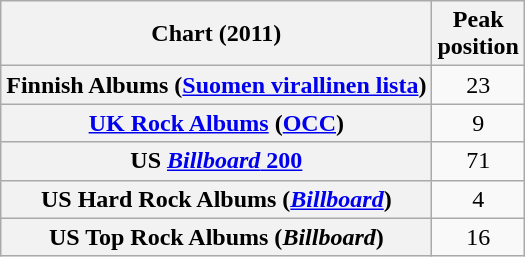<table class="wikitable sortable plainrowheaders">
<tr>
<th scope="col">Chart (2011)</th>
<th scope="col">Peak<br>position</th>
</tr>
<tr>
<th scope="row">Finnish Albums (<a href='#'>Suomen virallinen lista</a>)</th>
<td align="center">23</td>
</tr>
<tr>
<th scope="row"><a href='#'>UK Rock Albums</a> (<a href='#'>OCC</a>)</th>
<td align="center">9</td>
</tr>
<tr>
<th scope="row">US <a href='#'><em>Billboard</em> 200</a></th>
<td align="center">71</td>
</tr>
<tr>
<th scope="row">US Hard Rock Albums (<em><a href='#'>Billboard</a></em>)</th>
<td align="center">4</td>
</tr>
<tr>
<th scope="row">US Top Rock Albums (<em>Billboard</em>)</th>
<td align="center">16</td>
</tr>
</table>
